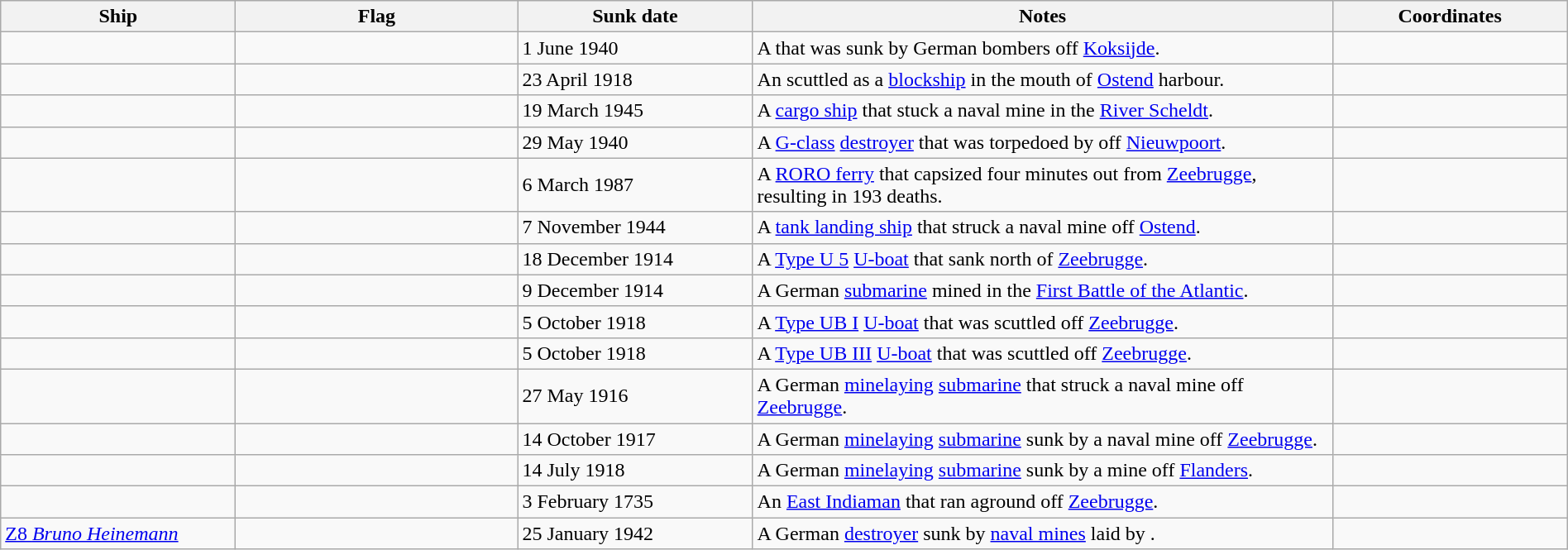<table class=wikitable | style = "width:100%">
<tr>
<th style="width:15%">Ship</th>
<th style="width:18%">Flag</th>
<th style="width:15%">Sunk date</th>
<th style="width:37%">Notes</th>
<th style="width:15%">Coordinates</th>
</tr>
<tr>
<td></td>
<td></td>
<td>1 June 1940</td>
<td>A  that was sunk by German bombers off <a href='#'>Koksijde</a>.</td>
<td></td>
</tr>
<tr>
<td></td>
<td></td>
<td>23 April 1918</td>
<td>An  scuttled as a <a href='#'>blockship</a> in the mouth of <a href='#'>Ostend</a> harbour.</td>
<td></td>
</tr>
<tr>
<td></td>
<td></td>
<td>19 March 1945</td>
<td>A <a href='#'>cargo ship</a> that stuck a naval mine in the <a href='#'>River Scheldt</a>.</td>
<td></td>
</tr>
<tr>
<td></td>
<td></td>
<td>29 May 1940</td>
<td>A <a href='#'>G-class</a> <a href='#'>destroyer</a> that was torpedoed by  off <a href='#'>Nieuwpoort</a>.</td>
<td></td>
</tr>
<tr>
<td></td>
<td></td>
<td>6 March 1987</td>
<td>A <a href='#'>RORO ferry</a> that capsized four minutes out from <a href='#'>Zeebrugge</a>, resulting in 193 deaths.</td>
<td></td>
</tr>
<tr>
<td></td>
<td></td>
<td>7 November 1944</td>
<td>A <a href='#'>tank landing ship</a> that struck a naval mine off <a href='#'>Ostend</a>.</td>
<td></td>
</tr>
<tr>
<td></td>
<td></td>
<td>18 December 1914</td>
<td>A <a href='#'>Type U 5</a> <a href='#'>U-boat</a> that sank north of <a href='#'>Zeebrugge</a>.</td>
<td></td>
</tr>
<tr>
<td></td>
<td></td>
<td>9 December 1914</td>
<td>A German <a href='#'>submarine</a> mined in the <a href='#'>First Battle of the Atlantic</a>.</td>
<td></td>
</tr>
<tr>
<td></td>
<td></td>
<td>5 October 1918</td>
<td>A <a href='#'>Type UB I</a> <a href='#'>U-boat</a> that was scuttled off <a href='#'>Zeebrugge</a>.</td>
<td></td>
</tr>
<tr>
<td></td>
<td></td>
<td>5 October 1918</td>
<td>A <a href='#'>Type UB III</a> <a href='#'>U-boat</a> that was scuttled off <a href='#'>Zeebrugge</a>.</td>
<td></td>
</tr>
<tr>
<td></td>
<td></td>
<td>27 May 1916</td>
<td>A German <a href='#'>minelaying</a> <a href='#'>submarine</a> that struck a naval mine off <a href='#'>Zeebrugge</a>.</td>
<td></td>
</tr>
<tr>
<td></td>
<td></td>
<td>14 October 1917</td>
<td>A German <a href='#'>minelaying</a> <a href='#'>submarine</a> sunk by a naval mine off <a href='#'>Zeebrugge</a>.</td>
<td></td>
</tr>
<tr>
<td></td>
<td></td>
<td>14 July 1918</td>
<td>A German <a href='#'>minelaying</a> <a href='#'>submarine</a> sunk by a mine off <a href='#'>Flanders</a>.</td>
<td></td>
</tr>
<tr>
<td></td>
<td></td>
<td>3 February 1735</td>
<td>An <a href='#'>East Indiaman</a> that ran aground off <a href='#'>Zeebrugge</a>.</td>
<td></td>
</tr>
<tr>
<td><a href='#'>Z8 <em>Bruno Heinemann</em></a></td>
<td></td>
<td>25 January 1942</td>
<td>A German <a href='#'>destroyer</a> sunk by <a href='#'>naval mines</a> laid by .</td>
<td></td>
</tr>
</table>
